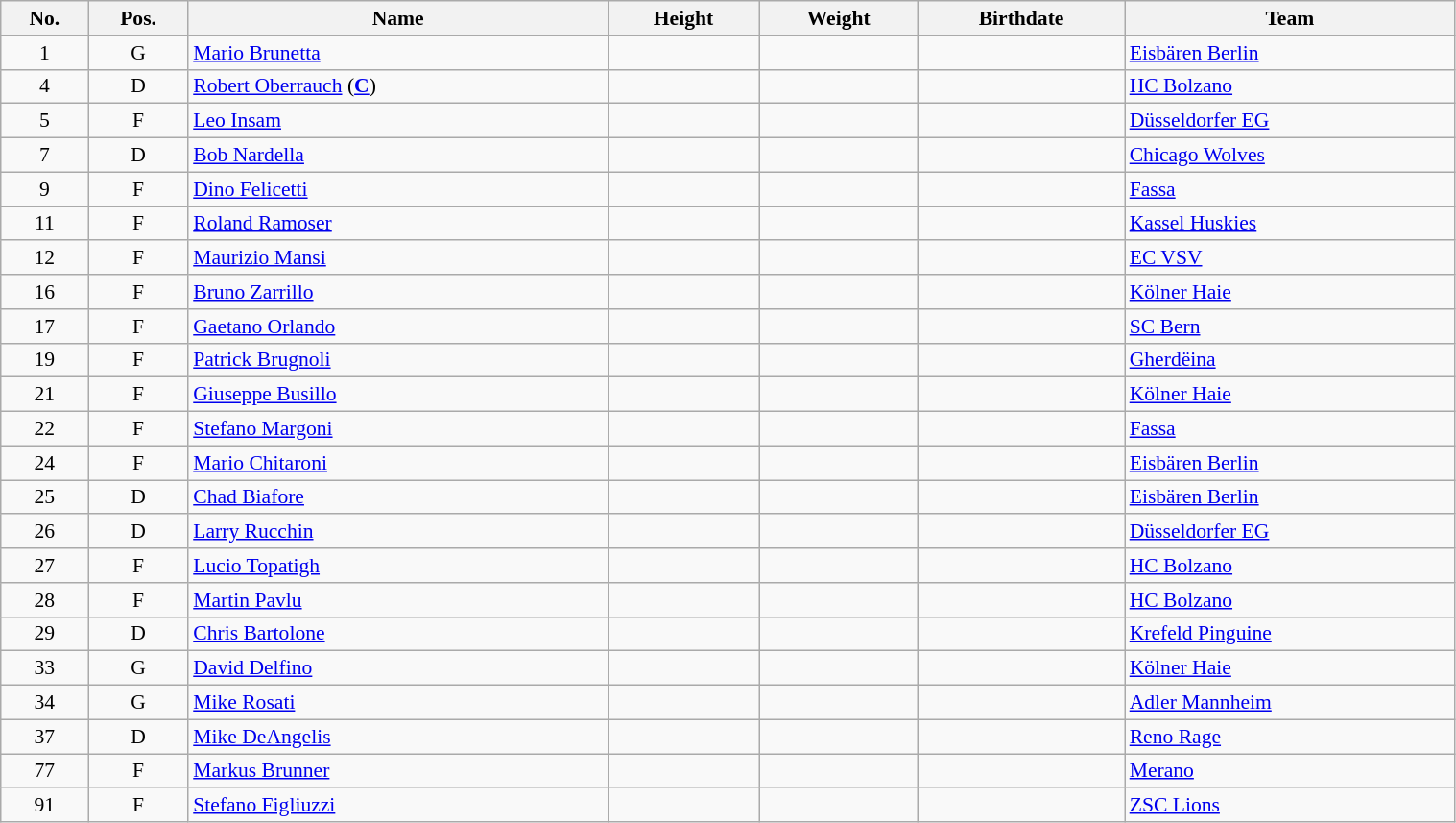<table class="wikitable sortable" width="80%" style="font-size: 90%; text-align: center;">
<tr>
<th>No.</th>
<th>Pos.</th>
<th>Name</th>
<th>Height</th>
<th>Weight</th>
<th>Birthdate</th>
<th>Team</th>
</tr>
<tr>
<td>1</td>
<td>G</td>
<td style="text-align:left;"><a href='#'>Mario Brunetta</a></td>
<td></td>
<td></td>
<td style="text-align:right;"></td>
<td style="text-align:left;"> <a href='#'>Eisbären Berlin</a></td>
</tr>
<tr>
<td>4</td>
<td>D</td>
<td style="text-align:left;"><a href='#'>Robert Oberrauch</a> (<strong><a href='#'>C</a></strong>)</td>
<td></td>
<td></td>
<td style="text-align:right;"></td>
<td style="text-align:left;"> <a href='#'>HC Bolzano</a></td>
</tr>
<tr>
<td>5</td>
<td>F</td>
<td style="text-align:left;"><a href='#'>Leo Insam</a></td>
<td></td>
<td></td>
<td style="text-align:right;"></td>
<td style="text-align:left;"> <a href='#'>Düsseldorfer EG</a></td>
</tr>
<tr>
<td>7</td>
<td>D</td>
<td style="text-align:left;"><a href='#'>Bob Nardella</a></td>
<td></td>
<td></td>
<td style="text-align:right;"></td>
<td style="text-align:left;"> <a href='#'>Chicago Wolves</a></td>
</tr>
<tr>
<td>9</td>
<td>F</td>
<td style="text-align:left;"><a href='#'>Dino Felicetti</a></td>
<td></td>
<td></td>
<td style="text-align:right;"></td>
<td style="text-align:left;"> <a href='#'>Fassa</a></td>
</tr>
<tr>
<td>11</td>
<td>F</td>
<td style="text-align:left;"><a href='#'>Roland Ramoser</a></td>
<td></td>
<td></td>
<td style="text-align:right;"></td>
<td style="text-align:left;"> <a href='#'>Kassel Huskies</a></td>
</tr>
<tr>
<td>12</td>
<td>F</td>
<td style="text-align:left;"><a href='#'>Maurizio Mansi</a></td>
<td></td>
<td></td>
<td style="text-align:right;"></td>
<td style="text-align:left;"> <a href='#'>EC VSV</a></td>
</tr>
<tr>
<td>16</td>
<td>F</td>
<td style="text-align:left;"><a href='#'>Bruno Zarrillo</a></td>
<td></td>
<td></td>
<td style="text-align:right;"></td>
<td style="text-align:left;"> <a href='#'>Kölner Haie</a></td>
</tr>
<tr>
<td>17</td>
<td>F</td>
<td style="text-align:left;"><a href='#'>Gaetano Orlando</a></td>
<td></td>
<td></td>
<td style="text-align:right;"></td>
<td style="text-align:left;"> <a href='#'>SC Bern</a></td>
</tr>
<tr>
<td>19</td>
<td>F</td>
<td style="text-align:left;"><a href='#'>Patrick Brugnoli</a></td>
<td></td>
<td></td>
<td style="text-align:right;"></td>
<td style="text-align:left;"> <a href='#'>Gherdëina</a></td>
</tr>
<tr>
<td>21</td>
<td>F</td>
<td style="text-align:left;"><a href='#'>Giuseppe Busillo</a></td>
<td></td>
<td></td>
<td style="text-align:right;"></td>
<td style="text-align:left;"> <a href='#'>Kölner Haie</a></td>
</tr>
<tr>
<td>22</td>
<td>F</td>
<td style="text-align:left;"><a href='#'>Stefano Margoni</a></td>
<td></td>
<td></td>
<td style="text-align:right;"></td>
<td style="text-align:left;"> <a href='#'>Fassa</a></td>
</tr>
<tr>
<td>24</td>
<td>F</td>
<td style="text-align:left;"><a href='#'>Mario Chitaroni</a></td>
<td></td>
<td></td>
<td style="text-align:right;"></td>
<td style="text-align:left;"> <a href='#'>Eisbären Berlin</a></td>
</tr>
<tr>
<td>25</td>
<td>D</td>
<td style="text-align:left;"><a href='#'>Chad Biafore</a></td>
<td></td>
<td></td>
<td style="text-align:right;"></td>
<td style="text-align:left;"> <a href='#'>Eisbären Berlin</a></td>
</tr>
<tr>
<td>26</td>
<td>D</td>
<td style="text-align:left;"><a href='#'>Larry Rucchin</a></td>
<td></td>
<td></td>
<td style="text-align:right;"></td>
<td style="text-align:left;"> <a href='#'>Düsseldorfer EG</a></td>
</tr>
<tr>
<td>27</td>
<td>F</td>
<td style="text-align:left;"><a href='#'>Lucio Topatigh</a></td>
<td></td>
<td></td>
<td style="text-align:right;"></td>
<td style="text-align:left;"> <a href='#'>HC Bolzano</a></td>
</tr>
<tr>
<td>28</td>
<td>F</td>
<td style="text-align:left;"><a href='#'>Martin Pavlu</a></td>
<td></td>
<td></td>
<td style="text-align:right;"></td>
<td style="text-align:left;"> <a href='#'>HC Bolzano</a></td>
</tr>
<tr>
<td>29</td>
<td>D</td>
<td style="text-align:left;"><a href='#'>Chris Bartolone</a></td>
<td></td>
<td></td>
<td style="text-align:right;"></td>
<td style="text-align:left;"> <a href='#'>Krefeld Pinguine</a></td>
</tr>
<tr>
<td>33</td>
<td>G</td>
<td style="text-align:left;"><a href='#'>David Delfino</a></td>
<td></td>
<td></td>
<td style="text-align:right;"></td>
<td style="text-align:left;"> <a href='#'>Kölner Haie</a></td>
</tr>
<tr>
<td>34</td>
<td>G</td>
<td style="text-align:left;"><a href='#'>Mike Rosati</a></td>
<td></td>
<td></td>
<td style="text-align:right;"></td>
<td style="text-align:left;"> <a href='#'>Adler Mannheim</a></td>
</tr>
<tr>
<td>37</td>
<td>D</td>
<td style="text-align:left;"><a href='#'>Mike DeAngelis</a></td>
<td></td>
<td></td>
<td style="text-align:right;"></td>
<td style="text-align:left;"> <a href='#'>Reno Rage</a></td>
</tr>
<tr>
<td>77</td>
<td>F</td>
<td style="text-align:left;"><a href='#'>Markus Brunner</a></td>
<td></td>
<td></td>
<td style="text-align:right;"></td>
<td style="text-align:left;"> <a href='#'>Merano</a></td>
</tr>
<tr>
<td>91</td>
<td>F</td>
<td style="text-align:left;"><a href='#'>Stefano Figliuzzi</a></td>
<td></td>
<td></td>
<td style="text-align:right;"></td>
<td style="text-align:left;"> <a href='#'>ZSC Lions</a></td>
</tr>
</table>
